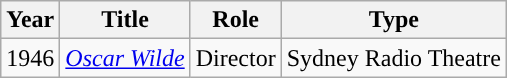<table class="wikitable">
<tr>
<th>Year</th>
<th>Title</th>
<th>Role</th>
<th>Type</th>
</tr>
<tr>
<td>1946</td>
<td><em><a href='#'>Oscar Wilde</a></em></td>
<td>Director</td>
<td>Sydney Radio Theatre</td>
</tr>
</table>
